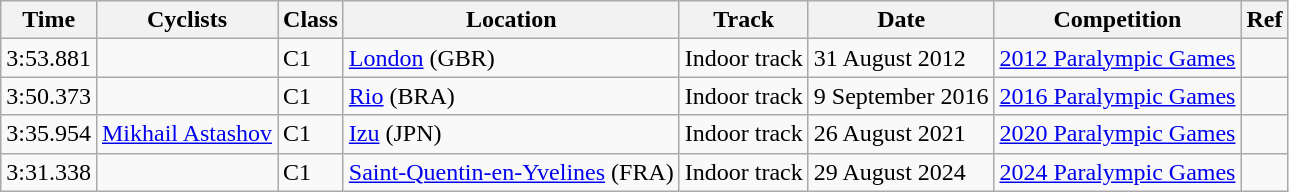<table class="wikitable">
<tr align="left">
<th>Time</th>
<th>Cyclists</th>
<th>Class</th>
<th>Location</th>
<th>Track</th>
<th>Date</th>
<th>Competition</th>
<th>Ref</th>
</tr>
<tr>
<td>3:53.881</td>
<td></td>
<td>C1</td>
<td><a href='#'>London</a> (GBR)</td>
<td>Indoor track</td>
<td>31 August 2012</td>
<td><a href='#'>2012 Paralympic Games</a></td>
<td></td>
</tr>
<tr>
<td>3:50.373</td>
<td></td>
<td>C1</td>
<td><a href='#'>Rio</a> (BRA)</td>
<td>Indoor track</td>
<td>9 September 2016</td>
<td><a href='#'>2016 Paralympic Games</a></td>
<td></td>
</tr>
<tr>
<td>3:35.954</td>
<td><a href='#'>Mikhail Astashov</a></td>
<td>C1</td>
<td><a href='#'>Izu</a> (JPN)</td>
<td>Indoor track</td>
<td>26 August 2021</td>
<td><a href='#'>2020 Paralympic Games</a></td>
<td></td>
</tr>
<tr>
<td>3:31.338</td>
<td></td>
<td>C1</td>
<td><a href='#'>Saint-Quentin-en-Yvelines</a> (FRA)</td>
<td>Indoor track</td>
<td>29 August 2024</td>
<td><a href='#'>2024 Paralympic Games</a></td>
<td></td>
</tr>
</table>
